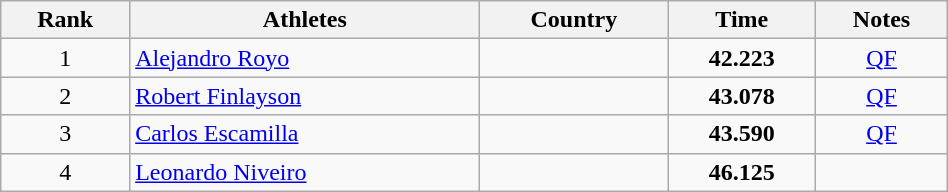<table class="wikitable" width=50% style="text-align:center">
<tr>
<th>Rank</th>
<th>Athletes</th>
<th>Country</th>
<th>Time</th>
<th>Notes</th>
</tr>
<tr>
<td>1</td>
<td align=left><a href='#'>Alejandro Royo</a></td>
<td align=left></td>
<td><strong>42.223</strong></td>
<td><a href='#'>QF</a></td>
</tr>
<tr>
<td>2</td>
<td align=left><a href='#'>Robert Finlayson</a></td>
<td align=left></td>
<td><strong>43.078</strong></td>
<td><a href='#'>QF</a></td>
</tr>
<tr>
<td>3</td>
<td align=left><a href='#'>Carlos Escamilla</a></td>
<td align=left></td>
<td><strong>43.590</strong></td>
<td><a href='#'>QF</a></td>
</tr>
<tr>
<td>4</td>
<td align=left><a href='#'>Leonardo Niveiro</a></td>
<td align=left></td>
<td><strong>46.125</strong></td>
<td></td>
</tr>
</table>
